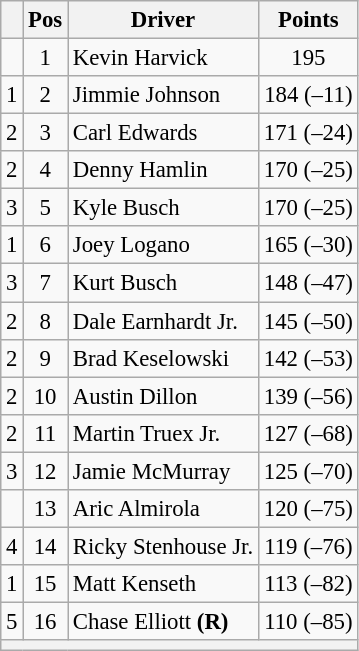<table class="wikitable" style="font-size: 95%;">
<tr>
<th></th>
<th>Pos</th>
<th>Driver</th>
<th>Points</th>
</tr>
<tr>
<td align="left"></td>
<td style="text-align:center;">1</td>
<td>Kevin Harvick</td>
<td style="text-align:center;">195</td>
</tr>
<tr>
<td align="left"> 1</td>
<td style="text-align:center;">2</td>
<td>Jimmie Johnson</td>
<td style="text-align:center;">184 (–11)</td>
</tr>
<tr>
<td align="left"> 2</td>
<td style="text-align:center;">3</td>
<td>Carl Edwards</td>
<td style="text-align:center;">171 (–24)</td>
</tr>
<tr>
<td align="left"> 2</td>
<td style="text-align:center;">4</td>
<td>Denny Hamlin</td>
<td style="text-align:center;">170 (–25)</td>
</tr>
<tr>
<td align="left"> 3</td>
<td style="text-align:center;">5</td>
<td>Kyle Busch</td>
<td style="text-align:center;">170 (–25)</td>
</tr>
<tr>
<td align="left"> 1</td>
<td style="text-align:center;">6</td>
<td>Joey Logano</td>
<td style="text-align:center;">165 (–30)</td>
</tr>
<tr>
<td align="left"> 3</td>
<td style="text-align:center;">7</td>
<td>Kurt Busch</td>
<td style="text-align:center;">148 (–47)</td>
</tr>
<tr>
<td align="left"> 2</td>
<td style="text-align:center;">8</td>
<td>Dale Earnhardt Jr.</td>
<td style="text-align:center;">145 (–50)</td>
</tr>
<tr>
<td align="left"> 2</td>
<td style="text-align:center;">9</td>
<td>Brad Keselowski</td>
<td style="text-align:center;">142 (–53)</td>
</tr>
<tr>
<td align="left"> 2</td>
<td style="text-align:center;">10</td>
<td>Austin Dillon</td>
<td style="text-align:center;">139 (–56)</td>
</tr>
<tr>
<td align="left"> 2</td>
<td style="text-align:center;">11</td>
<td>Martin Truex Jr.</td>
<td style="text-align:center;">127 (–68)</td>
</tr>
<tr>
<td align="left"> 3</td>
<td style="text-align:center;">12</td>
<td>Jamie McMurray</td>
<td style="text-align:center;">125 (–70)</td>
</tr>
<tr>
<td align="left"></td>
<td style="text-align:center;">13</td>
<td>Aric Almirola</td>
<td style="text-align:center;">120 (–75)</td>
</tr>
<tr>
<td align="left"> 4</td>
<td style="text-align:center;">14</td>
<td>Ricky Stenhouse Jr.</td>
<td style="text-align:center;">119 (–76)</td>
</tr>
<tr>
<td align="left"> 1</td>
<td style="text-align:center;">15</td>
<td>Matt Kenseth</td>
<td style="text-align:center;">113 (–82)</td>
</tr>
<tr>
<td align="left"> 5</td>
<td style="text-align:center;">16</td>
<td>Chase Elliott <strong>(R)</strong></td>
<td style="text-align:center;">110 (–85)</td>
</tr>
<tr class="sortbottom">
<th colspan="9"></th>
</tr>
</table>
